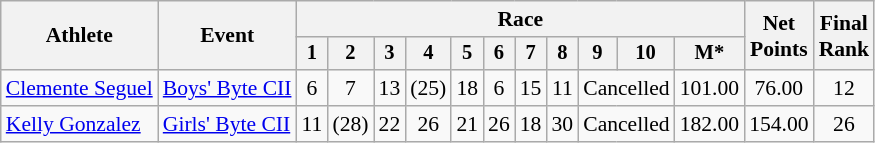<table class="wikitable" style="font-size:90%">
<tr>
<th rowspan="2">Athlete</th>
<th rowspan="2">Event</th>
<th colspan=11>Race</th>
<th rowspan=2>Net<br>Points</th>
<th rowspan=2>Final <br>Rank</th>
</tr>
<tr style="font-size:95%">
<th>1</th>
<th>2</th>
<th>3</th>
<th>4</th>
<th>5</th>
<th>6</th>
<th>7</th>
<th>8</th>
<th>9</th>
<th>10</th>
<th>M*</th>
</tr>
<tr align=center>
<td align=left><a href='#'>Clemente Seguel</a></td>
<td align=left><a href='#'>Boys' Byte CII</a></td>
<td>6</td>
<td>7</td>
<td>13</td>
<td>(25)</td>
<td>18</td>
<td>6</td>
<td>15</td>
<td>11</td>
<td colspan=2>Cancelled</td>
<td>101.00</td>
<td>76.00</td>
<td>12</td>
</tr>
<tr align=center>
<td align=left><a href='#'>Kelly Gonzalez</a></td>
<td align=left><a href='#'>Girls' Byte CII</a></td>
<td>11</td>
<td>(28)</td>
<td>22</td>
<td>26</td>
<td>21</td>
<td>26</td>
<td>18</td>
<td>30</td>
<td colspan=2>Cancelled</td>
<td>182.00</td>
<td>154.00</td>
<td>26</td>
</tr>
</table>
